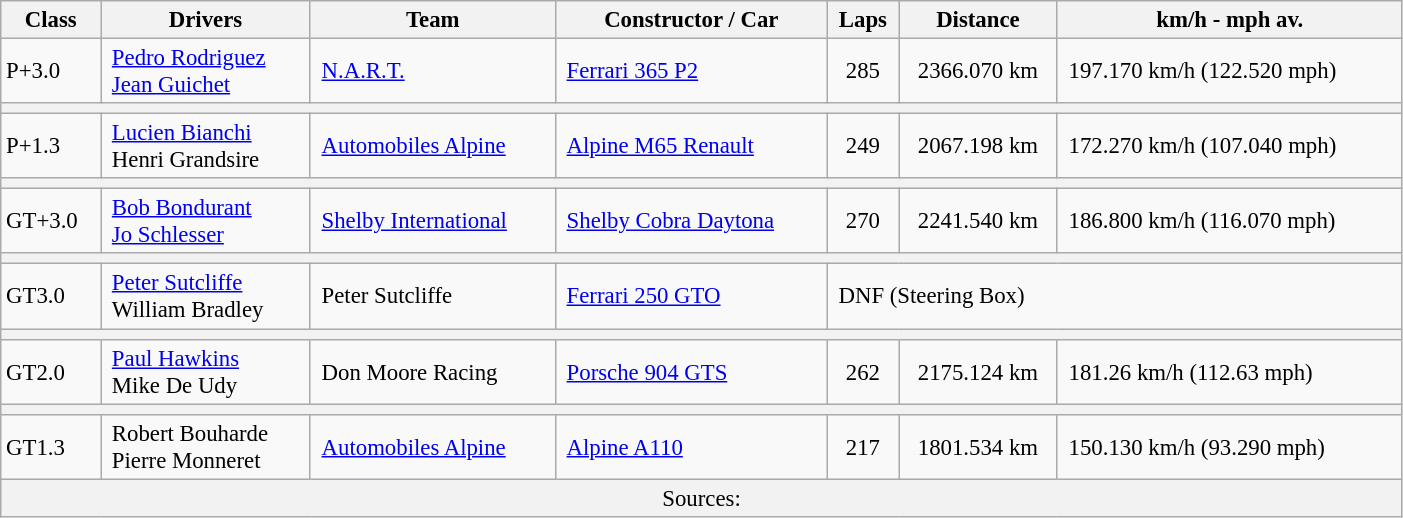<table class="wikitable" style="width: 74%;font-size: 95%;">
<tr>
<th>Class</th>
<th>Drivers</th>
<th>Team</th>
<th>Constructor / Car</th>
<th>Laps</th>
<th>Distance</th>
<th>km/h - mph av.</th>
</tr>
<tr>
<td>P+3.0</td>
<td style="padding-left: 7px"> <a href='#'>Pedro Rodriguez</a><br> <a href='#'>Jean Guichet</a></td>
<td style="padding-left: 7px"> <a href='#'>N.A.R.T.</a></td>
<td style="padding-left: 7px"> <a href='#'>Ferrari 365 P2</a></td>
<td align="center">285</td>
<td align="center">2366.070 km</td>
<td style="padding-left: 7px">197.170 km/h (122.520 mph)</td>
</tr>
<tr>
<td style="background:#F2F2F2;padding-left: 7px" colspan=8></td>
</tr>
<tr>
<td>P+1.3</td>
<td style="padding-left: 7px"> <a href='#'>Lucien Bianchi </a><br> Henri Grandsire</td>
<td style="padding-left: 7px"> <a href='#'>Automobiles Alpine</a></td>
<td style="padding-left: 7px"> <a href='#'>Alpine M65 Renault</a></td>
<td align="center">249</td>
<td align="center">2067.198 km</td>
<td style="padding-left: 7px">172.270 km/h (107.040 mph)</td>
</tr>
<tr>
<td style="background:#F2F2F2;padding-left: 7px" colspan=8></td>
</tr>
<tr>
<td>GT+3.0</td>
<td style="padding-left: 7px"> <a href='#'>Bob Bondurant</a><br> <a href='#'>Jo Schlesser</a></td>
<td style="padding-left: 7px"> <a href='#'>Shelby International</a></td>
<td style="padding-left: 7px"> <a href='#'>Shelby Cobra Daytona</a></td>
<td align="center">270</td>
<td align="center">2241.540 km</td>
<td style="padding-left: 7px">186.800 km/h (116.070 mph)</td>
</tr>
<tr>
<td style="background:#F2F2F2;padding-left: 7px" colspan=8></td>
</tr>
<tr>
<td>GT3.0</td>
<td style="padding-left: 7px"> <a href='#'>Peter Sutcliffe</a><br> William Bradley</td>
<td style="padding-left: 7px"> Peter Sutcliffe</td>
<td style="padding-left: 7px"> <a href='#'>Ferrari 250 GTO</a></td>
<td style="padding-left: 7px" colspan="3">DNF (Steering Box)</td>
</tr>
<tr>
<td style="background:#F2F2F2;padding-left: 7px" colspan=8></td>
</tr>
<tr>
<td>GT2.0</td>
<td style="padding-left: 7px"> <a href='#'>Paul Hawkins</a><br> Mike De Udy</td>
<td style="padding-left: 7px"> Don Moore Racing</td>
<td style="padding-left: 7px"> <a href='#'>Porsche 904 GTS</a></td>
<td align="center">262</td>
<td align="center">2175.124 km</td>
<td style="padding-left: 7px">181.26 km/h (112.63 mph)</td>
</tr>
<tr>
<td style="background:#F2F2F2;padding-left: 7px" colspan=8></td>
</tr>
<tr>
<td>GT1.3</td>
<td style="padding-left: 7px"> Robert Bouharde<br> Pierre Monneret</td>
<td style="padding-left: 7px"> <a href='#'>Automobiles Alpine</a></td>
<td style="padding-left: 7px"> <a href='#'>Alpine A110</a></td>
<td align="center">217</td>
<td align="center">1801.534 km</td>
<td style="padding-left: 7px">150.130 km/h (93.290 mph)</td>
</tr>
<tr>
<td style="background:#F2F2F2" colspan=9 align="center">Sources:</td>
</tr>
</table>
